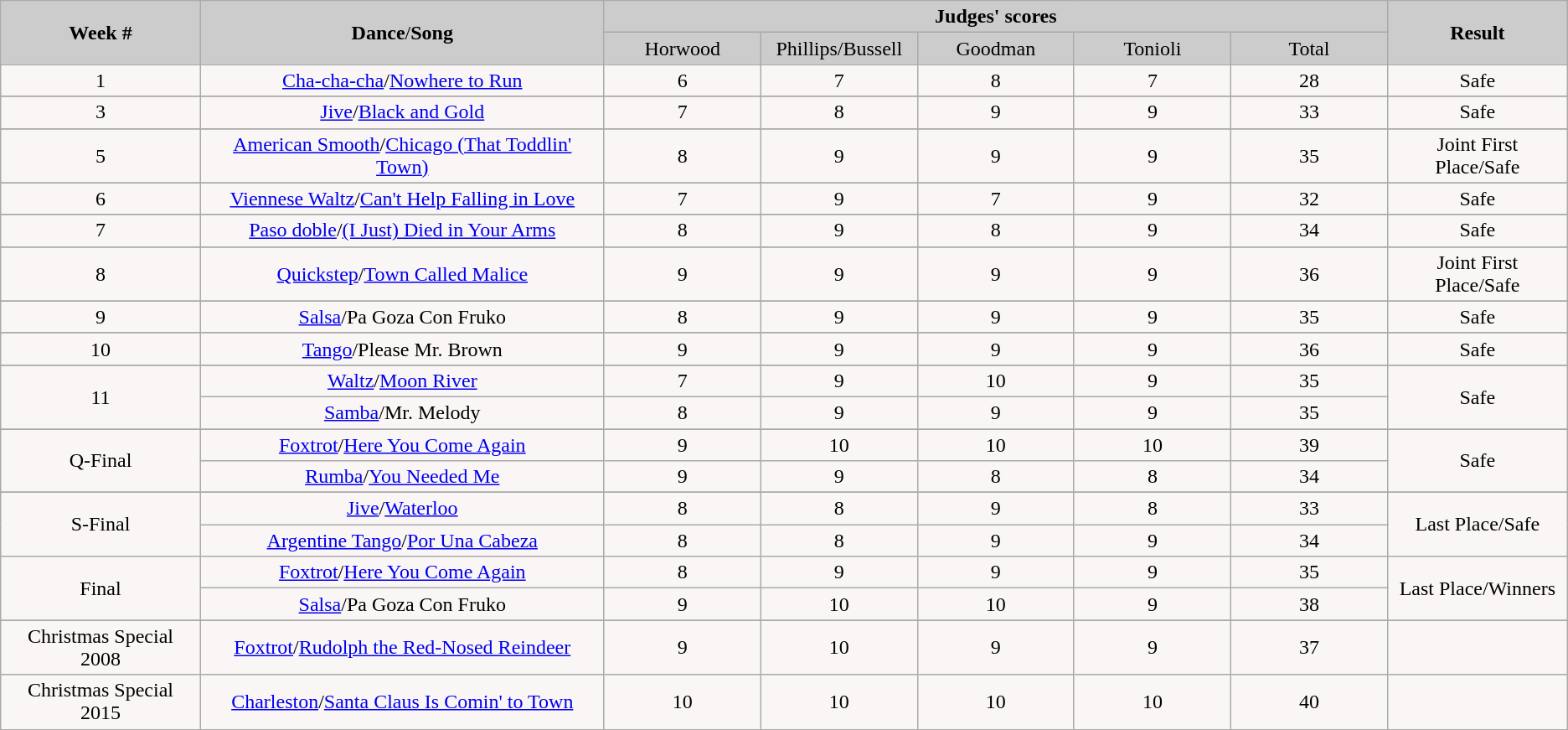<table class="wikitable" align="left">
<tr>
<td rowspan="2" bgcolor="CCCCCC" align="center"><strong>Week #</strong></td>
<td rowspan="2" bgcolor="CCCCCC" align="center"><strong>Dance</strong>/<strong>Song</strong></td>
<td colspan="5" bgcolor="CCCCCC" align="center"><strong>Judges' scores</strong></td>
<td rowspan="2" bgcolor="CCCCCC" align="center"><strong>Result</strong></td>
</tr>
<tr>
<td bgcolor="CCCCCC" width="10%" align="center">Horwood</td>
<td bgcolor="CCCCCC" width="10%" align="center">Phillips/Bussell</td>
<td bgcolor="CCCCCC" width="10%" align="center">Goodman</td>
<td bgcolor="CCCCCC" width="10%" align="center">Tonioli</td>
<td bgcolor="CCCCCC" width="10%" align="center">Total</td>
</tr>
<tr>
<td align="center" bgcolor="FAF6F6">1</td>
<td align="center" bgcolor="FAF6F6"><a href='#'>Cha-cha-cha</a>/<a href='#'>Nowhere to Run</a></td>
<td align="center" bgcolor="FAF6F6">6</td>
<td align="center" bgcolor="FAF6F6">7</td>
<td align="center" bgcolor="FAF6F6">8</td>
<td align="center" bgcolor="FAF6F6">7</td>
<td align="center" bgcolor="FAF6F6">28</td>
<td align="center" bgcolor="FAF6F6">Safe</td>
</tr>
<tr>
</tr>
<tr>
<td align="center" bgcolor="FAF6F6">3</td>
<td align="center" bgcolor="FAF6F6"><a href='#'>Jive</a>/<a href='#'>Black and Gold</a></td>
<td align="center" bgcolor="FAF6F6">7</td>
<td align="center" bgcolor="FAF6F6">8</td>
<td align="center" bgcolor="FAF6F6">9</td>
<td align="center" bgcolor="FAF6F6">9</td>
<td align="center" bgcolor="FAF6F6">33</td>
<td align="center" bgcolor="FAF6F6">Safe</td>
</tr>
<tr>
</tr>
<tr>
<td align="center" bgcolor="FAF6F6">5</td>
<td align="center" bgcolor="FAF6F6"><a href='#'>American Smooth</a>/<a href='#'>Chicago (That Toddlin' Town)</a></td>
<td align="center" bgcolor="FAF6F6">8</td>
<td align="center" bgcolor="FAF6F6">9</td>
<td align="center" bgcolor="FAF6F6">9</td>
<td align="center" bgcolor="FAF6F6">9</td>
<td align="center" bgcolor="FAF6F6">35</td>
<td align="center" bgcolor="FAF6F6">Joint First Place/Safe</td>
</tr>
<tr>
</tr>
<tr>
<td align="center" bgcolor="FAF6F6">6</td>
<td align="center" bgcolor="FAF6F6"><a href='#'>Viennese Waltz</a>/<a href='#'>Can't Help Falling in Love</a></td>
<td align="center" bgcolor="FAF6F6">7</td>
<td align="center" bgcolor="FAF6F6">9</td>
<td align="center" bgcolor="FAF6F6">7</td>
<td align="center" bgcolor="FAF6F6">9</td>
<td align="center" bgcolor="FAF6F6">32</td>
<td align="center" bgcolor="FAF6F6">Safe</td>
</tr>
<tr>
</tr>
<tr>
<td align="center" bgcolor="FAF6F6">7</td>
<td align="center" bgcolor="FAF6F6"><a href='#'>Paso doble</a>/<a href='#'>(I Just) Died in Your Arms</a></td>
<td align="center" bgcolor="FAF6F6">8</td>
<td align="center" bgcolor="FAF6F6">9</td>
<td align="center" bgcolor="FAF6F6">8</td>
<td align="center" bgcolor="FAF6F6">9</td>
<td align="center" bgcolor="FAF6F6">34</td>
<td align="center" bgcolor="FAF6F6">Safe</td>
</tr>
<tr>
</tr>
<tr>
<td align="center" bgcolor="FAF6F6">8</td>
<td align="center" bgcolor="FAF6F6"><a href='#'>Quickstep</a>/<a href='#'>Town Called Malice</a></td>
<td align="center" bgcolor="FAF6F6">9</td>
<td align="center" bgcolor="FAF6F6">9</td>
<td align="center" bgcolor="FAF6F6">9</td>
<td align="center" bgcolor="FAF6F6">9</td>
<td align="center" bgcolor="FAF6F6">36</td>
<td align="center" bgcolor="FAF6F6">Joint First Place/Safe</td>
</tr>
<tr>
</tr>
<tr>
<td align="center" bgcolor="FAF6F6">9</td>
<td align="center" bgcolor="FAF6F6"><a href='#'>Salsa</a>/Pa Goza Con Fruko</td>
<td align="center" bgcolor="FAF6F6">8</td>
<td align="center" bgcolor="FAF6F6">9</td>
<td align="center" bgcolor="FAF6F6">9</td>
<td align="center" bgcolor="FAF6F6">9</td>
<td align="center" bgcolor="FAF6F6">35</td>
<td align="center" bgcolor="FAF6F6">Safe</td>
</tr>
<tr>
</tr>
<tr>
<td align="center" bgcolor="FAF6F6">10</td>
<td align="center" bgcolor="FAF6F6"><a href='#'>Tango</a>/Please Mr. Brown</td>
<td align="center" bgcolor="FAF6F6">9</td>
<td align="center" bgcolor="FAF6F6">9</td>
<td align="center" bgcolor="FAF6F6">9</td>
<td align="center" bgcolor="FAF6F6">9</td>
<td align="center" bgcolor="FAF6F6">36</td>
<td align="center" bgcolor="FAF6F6">Safe</td>
</tr>
<tr>
</tr>
<tr>
<td align="center" bgcolor="FAF6F6" rowspan="2">11</td>
<td align="center" bgcolor="FAF6F6"><a href='#'>Waltz</a>/<a href='#'>Moon River</a></td>
<td align="center" bgcolor="FAF6F6">7</td>
<td align="center" bgcolor="FAF6F6">9</td>
<td align="center" bgcolor="FAF6F6">10</td>
<td align="center" bgcolor="FAF6F6">9</td>
<td align="center" bgcolor="FAF6F6">35</td>
<td align="center" bgcolor="FAF6F6" rowspan="2">Safe</td>
</tr>
<tr>
<td align="center" bgcolor="FAF6F6"><a href='#'>Samba</a>/Mr. Melody</td>
<td align="center" bgcolor="FAF6F6">8</td>
<td align="center" bgcolor="FAF6F6">9</td>
<td align="center" bgcolor="FAF6F6">9</td>
<td align="center" bgcolor="FAF6F6">9</td>
<td align="center" bgcolor="FAF6F6">35</td>
</tr>
<tr>
</tr>
<tr>
<td align="center" bgcolor="FAF6F6" rowspan="2">Q-Final</td>
<td align="center" bgcolor="FAF6F6"><a href='#'>Foxtrot</a>/<a href='#'>Here You Come Again</a></td>
<td align="center" bgcolor="FAF6F6">9</td>
<td align="center" bgcolor="FAF6F6">10</td>
<td align="center" bgcolor="FAF6F6">10</td>
<td align="center" bgcolor="FAF6F6">10</td>
<td align="center" bgcolor="FAF6F6">39</td>
<td align="center" bgcolor="FAF6F6" rowspan="2">Safe</td>
</tr>
<tr>
<td align="center" bgcolor="FAF6F6"><a href='#'>Rumba</a>/<a href='#'>You Needed Me</a></td>
<td align="center" bgcolor="FAF6F6">9</td>
<td align="center" bgcolor="FAF6F6">9</td>
<td align="center" bgcolor="FAF6F6">8</td>
<td align="center" bgcolor="FAF6F6">8</td>
<td align="center" bgcolor="FAF6F6">34</td>
</tr>
<tr>
</tr>
<tr>
<td align="center" bgcolor="FAF6F6" rowspan="2">S-Final</td>
<td align="center" bgcolor="FAF6F6"><a href='#'>Jive</a>/<a href='#'>Waterloo</a></td>
<td align="center" bgcolor="FAF6F6">8</td>
<td align="center" bgcolor="FAF6F6">8</td>
<td align="center" bgcolor="FAF6F6">9</td>
<td align="center" bgcolor="FAF6F6">8</td>
<td align="center" bgcolor="FAF6F6">33</td>
<td align="center" bgcolor="FAF6F6" rowspan="2">Last Place/Safe</td>
</tr>
<tr>
<td align="center" bgcolor="FAF6F6"><a href='#'>Argentine Tango</a>/<a href='#'>Por Una Cabeza</a></td>
<td align="center" bgcolor="FAF6F6">8</td>
<td align="center" bgcolor="FAF6F6">8</td>
<td align="center" bgcolor="FAF6F6">9</td>
<td align="center" bgcolor="FAF6F6">9</td>
<td align="center" bgcolor="FAF6F6">34</td>
</tr>
<tr>
<td align="center" bgcolor="FAF6F6" rowspan="2">Final</td>
<td align="center" bgcolor="FAF6F6"><a href='#'>Foxtrot</a>/<a href='#'>Here You Come Again</a></td>
<td align="center" bgcolor="FAF6F6">8</td>
<td align="center" bgcolor="FAF6F6">9</td>
<td align="center" bgcolor="FAF6F6">9</td>
<td align="center" bgcolor="FAF6F6">9</td>
<td align="center" bgcolor="FAF6F6">35</td>
<td align="center" bgcolor="FAF6F6" rowspan="2">Last Place/Winners</td>
</tr>
<tr>
<td align="center" bgcolor="FAF6F6"><a href='#'>Salsa</a>/Pa Goza Con Fruko</td>
<td align="center" bgcolor="FAF6F6">9</td>
<td align="center" bgcolor="FAF6F6">10</td>
<td align="center" bgcolor="FAF6F6">10</td>
<td align="center" bgcolor="FAF6F6">9</td>
<td align="center" bgcolor="FAF6F6">38</td>
</tr>
<tr>
</tr>
<tr>
<td align="center" bgcolor="FAF6F6">Christmas Special 2008</td>
<td align="center" bgcolor="FAF6F6"><a href='#'>Foxtrot</a>/<a href='#'>Rudolph the Red-Nosed Reindeer</a></td>
<td align="center" bgcolor="FAF6F6">9</td>
<td align="center" bgcolor="FAF6F6">10</td>
<td align="center" bgcolor="FAF6F6">9</td>
<td align="center" bgcolor="FAF6F6">9</td>
<td align="center" bgcolor="FAF6F6">37</td>
<td align="center" bgcolor="FAF6F6"></td>
</tr>
<tr>
<td align="center" bgcolor="FAF6F6">Christmas Special 2015</td>
<td align="center" bgcolor="FAF6F6"><a href='#'>Charleston</a>/<a href='#'>Santa Claus Is Comin' to Town</a></td>
<td align="center" bgcolor="FAF6F6">10</td>
<td align="center" bgcolor="FAF6F6">10</td>
<td align="center" bgcolor="FAF6F6">10</td>
<td align="center" bgcolor="FAF6F6">10</td>
<td align="center" bgcolor="FAF6F6">40</td>
<td align="center" bgcolor="FAF6F6"></td>
</tr>
</table>
